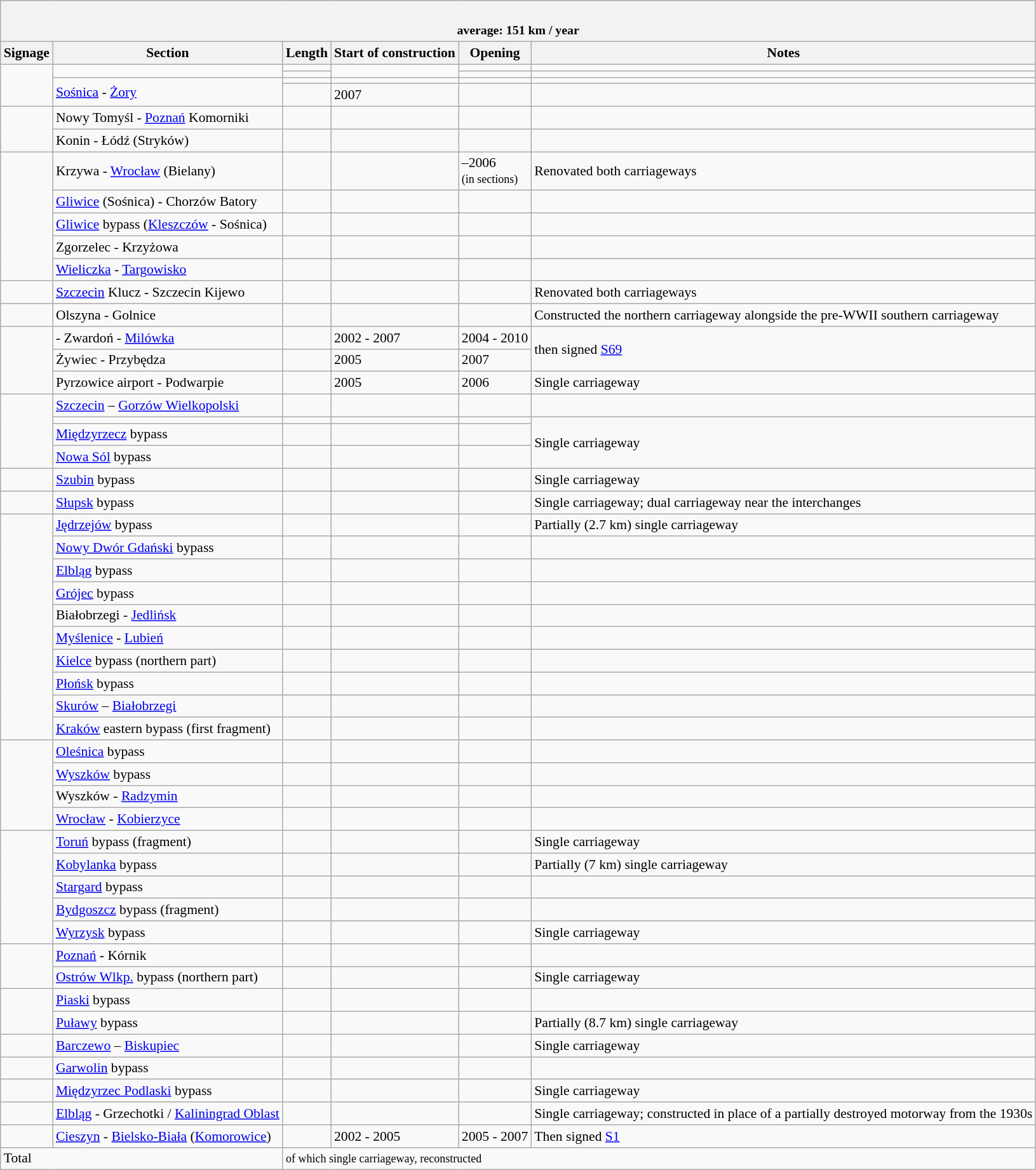<table class="wikitable mw-collapsible mw-collapsed" style="font-size: 90%;">
<tr>
<th colspan="6" style="font-size: 110%"><br><small>average: 151 km / year</small></th>
</tr>
<tr>
<th>Signage</th>
<th>Section</th>
<th>Length</th>
<th>Start of construction</th>
<th>Opening</th>
<th>Notes</th>
</tr>
<tr>
<td rowspan="4"></td>
<td rowspan="2"></td>
<td></td>
<td rowspan="2"></td>
<td></td>
<td></td>
</tr>
<tr>
<td></td>
<td></td>
<td></td>
</tr>
<tr>
<td rowspan="2"><a href='#'>Sośnica</a> - <a href='#'>Żory</a></td>
<td></td>
<td></td>
<td></td>
<td></td>
</tr>
<tr>
<td></td>
<td>2007</td>
<td></td>
<td></td>
</tr>
<tr>
<td rowspan="2"></td>
<td>Nowy Tomyśl - <a href='#'>Poznań</a> Komorniki</td>
<td></td>
<td></td>
<td></td>
<td></td>
</tr>
<tr>
<td>Konin - Łódź (Stryków)</td>
<td></td>
<td></td>
<td></td>
<td></td>
</tr>
<tr>
<td rowspan="5"></td>
<td>Krzywa - <a href='#'>Wrocław</a> (Bielany)</td>
<td></td>
<td></td>
<td>–2006<br><small>(in sections)</small></td>
<td>Renovated both carriageways</td>
</tr>
<tr>
<td><a href='#'>Gliwice</a> (Sośnica) - Chorzów Batory</td>
<td></td>
<td></td>
<td></td>
<td></td>
</tr>
<tr>
<td><a href='#'>Gliwice</a> bypass (<a href='#'>Kleszczów</a> - Sośnica)</td>
<td></td>
<td></td>
<td></td>
<td></td>
</tr>
<tr>
<td>Zgorzelec  - Krzyżowa</td>
<td></td>
<td></td>
<td></td>
<td></td>
</tr>
<tr>
<td><a href='#'>Wieliczka</a> - <a href='#'>Targowisko</a></td>
<td></td>
<td></td>
<td></td>
<td></td>
</tr>
<tr>
<td></td>
<td><a href='#'>Szczecin</a> Klucz - Szczecin Kijewo</td>
<td></td>
<td></td>
<td></td>
<td>Renovated both carriageways</td>
</tr>
<tr>
<td></td>
<td>Olszyna  - Golnice</td>
<td></td>
<td></td>
<td></td>
<td>Constructed the northern carriageway alongside the pre-WWII southern carriageway</td>
</tr>
<tr>
<td rowspan="3"></td>
<td> - Zwardoń - <a href='#'>Milówka</a></td>
<td></td>
<td>2002 - 2007</td>
<td>2004 - 2010<br><small></small></td>
<td rowspan="2"> then signed <a href='#'>S69</a></td>
</tr>
<tr>
<td>Żywiec - Przybędza</td>
<td></td>
<td>2005</td>
<td>2007</td>
</tr>
<tr>
<td>Pyrzowice airport - Podwarpie</td>
<td></td>
<td>2005</td>
<td>2006</td>
<td>Single carriageway</td>
</tr>
<tr>
<td rowspan="4"></td>
<td><a href='#'>Szczecin</a> – <a href='#'>Gorzów Wielkopolski</a></td>
<td></td>
<td></td>
<td></td>
</tr>
<tr>
<td></td>
<td></td>
<td></td>
<td></td>
<td rowspan="3">Single carriageway</td>
</tr>
<tr>
<td><a href='#'>Międzyrzecz</a> bypass</td>
<td></td>
<td></td>
<td></td>
</tr>
<tr>
<td><a href='#'>Nowa Sól</a> bypass</td>
<td></td>
<td></td>
<td></td>
</tr>
<tr>
<td></td>
<td><a href='#'>Szubin</a> bypass</td>
<td></td>
<td></td>
<td></td>
<td>Single carriageway</td>
</tr>
<tr>
<td></td>
<td><a href='#'>Słupsk</a> bypass</td>
<td></td>
<td></td>
<td></td>
<td>Single carriageway; dual carriageway near the interchanges</td>
</tr>
<tr>
<td rowspan="10"></td>
<td><a href='#'>Jędrzejów</a> bypass</td>
<td></td>
<td></td>
<td></td>
<td>Partially (2.7 km) single carriageway</td>
</tr>
<tr>
<td><a href='#'>Nowy Dwór Gdański</a> bypass</td>
<td></td>
<td></td>
<td></td>
<td></td>
</tr>
<tr>
<td><a href='#'>Elbląg</a> bypass</td>
<td></td>
<td></td>
<td></td>
<td></td>
</tr>
<tr>
<td><a href='#'>Grójec</a> bypass</td>
<td></td>
<td></td>
<td></td>
<td></td>
</tr>
<tr>
<td>Białobrzegi - <a href='#'>Jedlińsk</a></td>
<td></td>
<td></td>
<td></td>
<td></td>
</tr>
<tr>
<td><a href='#'>Myślenice</a> - <a href='#'>Lubień</a></td>
<td></td>
<td></td>
<td></td>
<td></td>
</tr>
<tr>
<td><a href='#'>Kielce</a> bypass (northern part)</td>
<td></td>
<td></td>
<td></td>
<td></td>
</tr>
<tr>
<td><a href='#'>Płońsk</a> bypass</td>
<td></td>
<td></td>
<td></td>
<td></td>
</tr>
<tr>
<td><a href='#'>Skurów</a> – <a href='#'>Białobrzegi</a></td>
<td></td>
<td></td>
<td></td>
<td></td>
</tr>
<tr>
<td><a href='#'>Kraków</a> eastern bypass (first fragment)</td>
<td></td>
<td></td>
<td></td>
<td></td>
</tr>
<tr>
<td rowspan="4"></td>
<td><a href='#'>Oleśnica</a> bypass</td>
<td></td>
<td></td>
<td></td>
<td></td>
</tr>
<tr>
<td><a href='#'>Wyszków</a> bypass</td>
<td></td>
<td></td>
<td></td>
<td></td>
</tr>
<tr>
<td>Wyszków - <a href='#'>Radzymin</a></td>
<td></td>
<td></td>
<td></td>
<td></td>
</tr>
<tr>
<td><a href='#'>Wrocław</a> - <a href='#'>Kobierzyce</a></td>
<td></td>
<td></td>
<td></td>
<td></td>
</tr>
<tr>
<td rowspan="5"></td>
<td><a href='#'>Toruń</a> bypass (fragment)</td>
<td></td>
<td></td>
<td></td>
<td>Single carriageway</td>
</tr>
<tr>
<td><a href='#'>Kobylanka</a> bypass</td>
<td></td>
<td></td>
<td></td>
<td>Partially (7 km) single carriageway</td>
</tr>
<tr>
<td><a href='#'>Stargard</a> bypass</td>
<td></td>
<td></td>
<td></td>
<td></td>
</tr>
<tr>
<td><a href='#'>Bydgoszcz</a> bypass (fragment)</td>
<td></td>
<td></td>
<td></td>
<td></td>
</tr>
<tr>
<td><a href='#'>Wyrzysk</a> bypass</td>
<td></td>
<td></td>
<td></td>
<td>Single carriageway</td>
</tr>
<tr>
<td rowspan="2"></td>
<td><a href='#'>Poznań</a> - Kórnik</td>
<td></td>
<td></td>
<td></td>
<td></td>
</tr>
<tr>
<td><a href='#'>Ostrów Wlkp.</a> bypass (northern part)</td>
<td></td>
<td></td>
<td></td>
<td>Single carriageway</td>
</tr>
<tr>
<td rowspan="2"></td>
<td><a href='#'>Piaski</a> bypass</td>
<td></td>
<td></td>
<td></td>
<td></td>
</tr>
<tr>
<td><a href='#'>Puławy</a> bypass</td>
<td></td>
<td></td>
<td></td>
<td>Partially (8.7 km) single carriageway</td>
</tr>
<tr>
<td></td>
<td><a href='#'>Barczewo</a> – <a href='#'>Biskupiec</a></td>
<td></td>
<td></td>
<td></td>
<td>Single carriageway</td>
</tr>
<tr>
<td></td>
<td><a href='#'>Garwolin</a> bypass</td>
<td></td>
<td></td>
<td></td>
<td></td>
</tr>
<tr>
<td></td>
<td><a href='#'>Międzyrzec Podlaski</a> bypass</td>
<td></td>
<td></td>
<td></td>
<td>Single carriageway</td>
</tr>
<tr>
<td></td>
<td><a href='#'>Elbląg</a> - Grzechotki / <a href='#'>Kaliningrad Oblast</a></td>
<td></td>
<td></td>
<td></td>
<td>Single carriageway; constructed in place of a partially destroyed motorway from the 1930s</td>
</tr>
<tr>
<td></td>
<td><a href='#'>Cieszyn</a>  - <a href='#'>Bielsko-Biała</a> (<a href='#'>Komorowice</a>)</td>
<td></td>
<td>2002 - 2005</td>
<td>2005 - 2007<br><small></small></td>
<td>Then signed <a href='#'>S1</a></td>
</tr>
<tr>
<td colspan="2">Total</td>
<td colspan=4><strong></strong> <small>of which  single carriageway,  reconstructed</small></td>
</tr>
</table>
